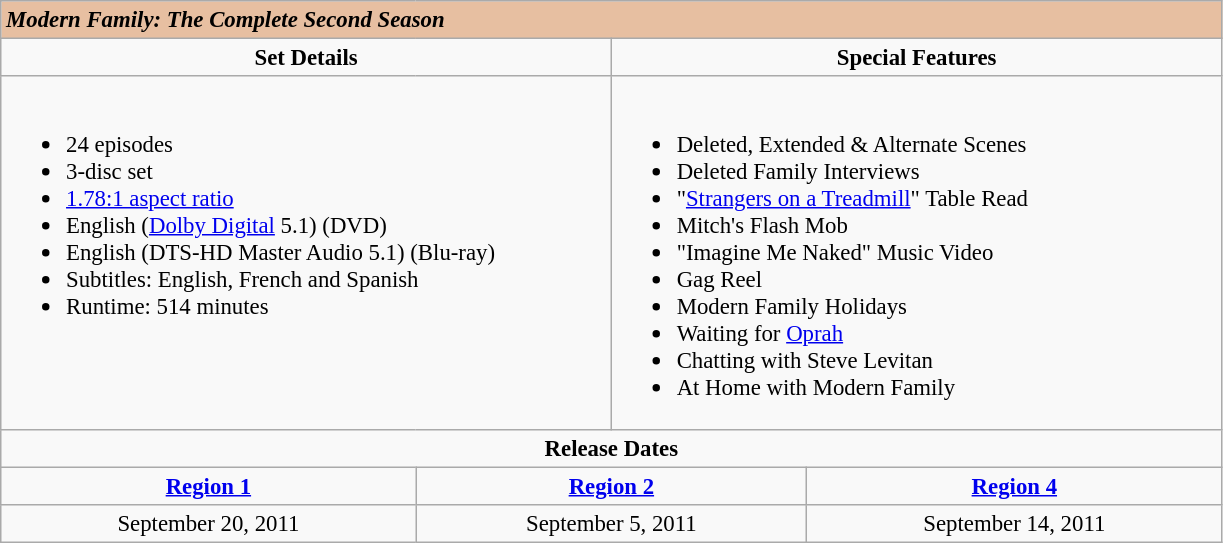<table class="wikitable" style="font-size: 95%;">
<tr style="background:#E7BFA1;">
<td colspan="6"><span> <strong><em>Modern Family: The Complete Second Season </em></strong></span></td>
</tr>
<tr style="vertical-align:top; text-align:center;">
<td style="width:400px;" colspan="3"><strong>Set Details</strong></td>
<td style="width:400px; " colspan="3"><strong>Special Features</strong></td>
</tr>
<tr valign="top">
<td colspan="3"  style="text-align:left; width:400px;"><br><ul><li>24 episodes</li><li>3-disc set</li><li><a href='#'>1.78:1 aspect ratio</a></li><li>English (<a href='#'>Dolby Digital</a> 5.1) (DVD)</li><li>English (DTS-HD Master Audio 5.1) (Blu-ray)</li><li>Subtitles: English, French and Spanish</li><li>Runtime: 514 minutes</li></ul></td>
<td colspan="3"  style="text-align:left; width:400px;"><br><ul><li>Deleted, Extended & Alternate Scenes</li><li>Deleted Family Interviews</li><li>"<a href='#'>Strangers on a Treadmill</a>" Table Read</li><li>Mitch's Flash Mob</li><li>"Imagine Me Naked" Music Video</li><li>Gag Reel</li><li>Modern Family Holidays</li><li>Waiting for <a href='#'>Oprah</a></li><li>Chatting with Steve Levitan</li><li>At Home with Modern Family</li></ul></td>
</tr>
<tr>
<td colspan="6" style="text-align:center;"><strong>Release Dates</strong></td>
</tr>
<tr>
<td colspan="2" style="text-align:center;"><strong><a href='#'>Region 1</a></strong></td>
<td colspan="2" style="text-align:center;"><strong><a href='#'>Region 2</a></strong></td>
<td colspan="2" style="text-align:center;"><strong><a href='#'>Region 4</a></strong></td>
</tr>
<tr style="text-align:center;">
<td colspan="2">September 20, 2011</td>
<td colspan="2">September 5, 2011</td>
<td colspan="2">September 14, 2011</td>
</tr>
</table>
